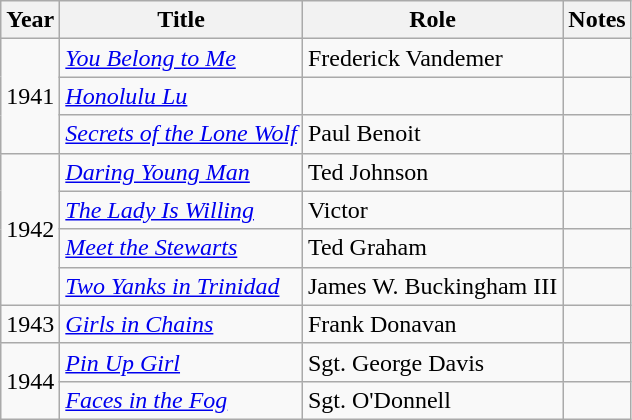<table class="wikitable sortable">
<tr>
<th>Year</th>
<th>Title</th>
<th>Role</th>
<th class="unsortable">Notes</th>
</tr>
<tr>
<td rowspan=3>1941</td>
<td><em><a href='#'>You Belong to Me</a></em></td>
<td>Frederick Vandemer</td>
<td></td>
</tr>
<tr>
<td><em><a href='#'>Honolulu Lu</a></em></td>
<td></td>
<td></td>
</tr>
<tr>
<td><em><a href='#'>Secrets of the Lone Wolf</a></em></td>
<td>Paul Benoit</td>
<td></td>
</tr>
<tr>
<td rowspan=4>1942</td>
<td><em><a href='#'>Daring Young Man</a></em></td>
<td>Ted Johnson</td>
<td></td>
</tr>
<tr>
<td><em><a href='#'>The Lady Is Willing</a></em></td>
<td>Victor</td>
<td></td>
</tr>
<tr>
<td><em><a href='#'>Meet the Stewarts</a></em></td>
<td>Ted Graham</td>
<td></td>
</tr>
<tr>
<td><em><a href='#'>Two Yanks in Trinidad</a></em></td>
<td>James W. Buckingham III</td>
<td></td>
</tr>
<tr>
<td>1943</td>
<td><em><a href='#'>Girls in Chains</a></em></td>
<td>Frank Donavan</td>
<td></td>
</tr>
<tr>
<td rowspan=2>1944</td>
<td><em><a href='#'>Pin Up Girl</a></em></td>
<td>Sgt. George Davis</td>
<td></td>
</tr>
<tr>
<td><em><a href='#'>Faces in the Fog</a></em></td>
<td>Sgt. O'Donnell</td>
<td></td>
</tr>
</table>
